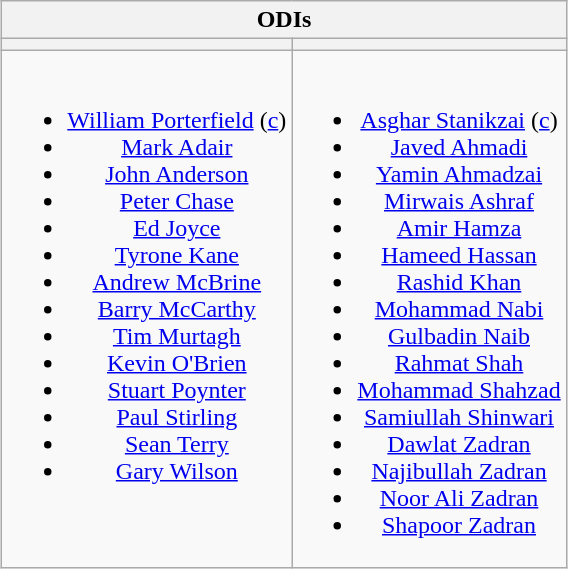<table class="wikitable" style="text-align:center; margin:auto">
<tr>
<th colspan=2>ODIs</th>
</tr>
<tr>
<th></th>
<th></th>
</tr>
<tr style="vertical-align:top">
<td><br><ul><li><a href='#'>William Porterfield</a> (<a href='#'>c</a>)</li><li><a href='#'>Mark Adair</a></li><li><a href='#'>John Anderson</a></li><li><a href='#'>Peter Chase</a></li><li><a href='#'>Ed Joyce</a></li><li><a href='#'>Tyrone Kane</a></li><li><a href='#'>Andrew McBrine</a></li><li><a href='#'>Barry McCarthy</a></li><li><a href='#'>Tim Murtagh</a></li><li><a href='#'>Kevin O'Brien</a></li><li><a href='#'>Stuart Poynter</a></li><li><a href='#'>Paul Stirling</a></li><li><a href='#'>Sean Terry</a></li><li><a href='#'>Gary Wilson</a></li></ul></td>
<td><br><ul><li><a href='#'>Asghar Stanikzai</a> (<a href='#'>c</a>)</li><li><a href='#'>Javed Ahmadi</a></li><li><a href='#'>Yamin Ahmadzai</a></li><li><a href='#'>Mirwais Ashraf</a></li><li><a href='#'>Amir Hamza</a></li><li><a href='#'>Hameed Hassan</a></li><li><a href='#'>Rashid Khan</a></li><li><a href='#'>Mohammad Nabi</a></li><li><a href='#'>Gulbadin Naib</a></li><li><a href='#'>Rahmat Shah</a></li><li><a href='#'>Mohammad Shahzad</a></li><li><a href='#'>Samiullah Shinwari</a></li><li><a href='#'>Dawlat Zadran</a></li><li><a href='#'>Najibullah Zadran</a></li><li><a href='#'>Noor Ali Zadran</a></li><li><a href='#'>Shapoor Zadran</a></li></ul></td>
</tr>
</table>
